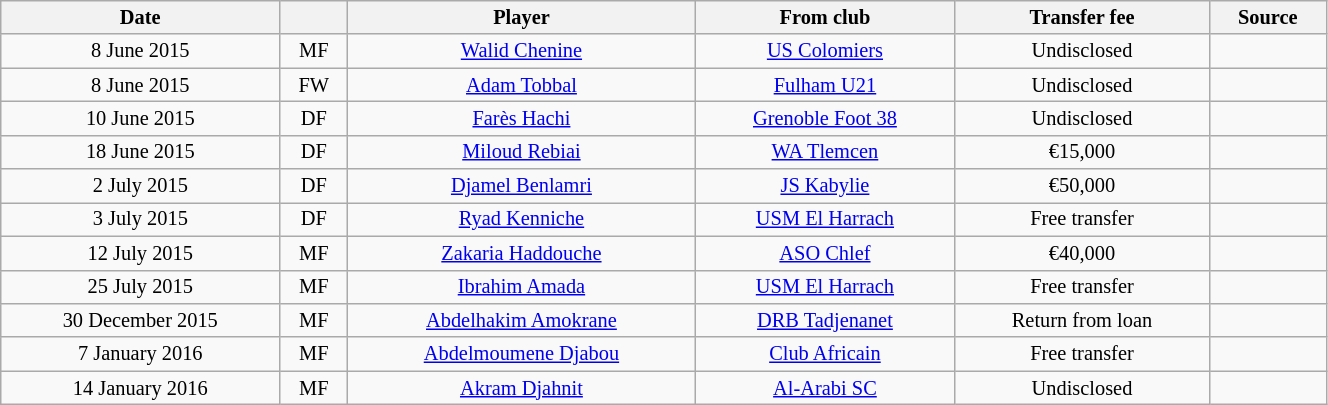<table class="wikitable sortable" style="width:70%; text-align:center; font-size:85%; text-align:centre;">
<tr>
<th>Date</th>
<th></th>
<th>Player</th>
<th>From club</th>
<th>Transfer fee</th>
<th>Source</th>
</tr>
<tr>
<td>8 June 2015</td>
<td>MF</td>
<td> <a href='#'>Walid Chenine</a></td>
<td> <a href='#'>US Colomiers</a></td>
<td>Undisclosed</td>
<td></td>
</tr>
<tr>
<td>8 June 2015</td>
<td>FW</td>
<td> <a href='#'>Adam Tobbal</a></td>
<td> <a href='#'>Fulham U21</a></td>
<td>Undisclosed</td>
<td></td>
</tr>
<tr>
<td>10 June 2015</td>
<td>DF</td>
<td> <a href='#'>Farès Hachi</a></td>
<td> <a href='#'>Grenoble Foot 38</a></td>
<td>Undisclosed</td>
<td></td>
</tr>
<tr>
<td>18 June 2015</td>
<td>DF</td>
<td> <a href='#'>Miloud Rebiai</a></td>
<td><a href='#'>WA Tlemcen</a></td>
<td>€15,000</td>
<td></td>
</tr>
<tr>
<td>2 July 2015</td>
<td>DF</td>
<td> <a href='#'>Djamel Benlamri</a></td>
<td><a href='#'>JS Kabylie</a></td>
<td>€50,000</td>
<td></td>
</tr>
<tr>
<td>3 July 2015</td>
<td>DF</td>
<td> <a href='#'>Ryad Kenniche</a></td>
<td><a href='#'>USM El Harrach</a></td>
<td>Free transfer</td>
<td></td>
</tr>
<tr>
<td>12 July 2015</td>
<td>MF</td>
<td> <a href='#'>Zakaria Haddouche</a></td>
<td><a href='#'>ASO Chlef</a></td>
<td>€40,000</td>
<td></td>
</tr>
<tr>
<td>25 July 2015</td>
<td>MF</td>
<td> <a href='#'>Ibrahim Amada</a></td>
<td><a href='#'>USM El Harrach</a></td>
<td>Free transfer</td>
<td></td>
</tr>
<tr>
<td>30 December 2015</td>
<td>MF</td>
<td> <a href='#'>Abdelhakim Amokrane</a></td>
<td><a href='#'>DRB Tadjenanet</a></td>
<td>Return from loan</td>
<td></td>
</tr>
<tr>
<td>7 January 2016</td>
<td>MF</td>
<td> <a href='#'>Abdelmoumene Djabou</a></td>
<td> <a href='#'>Club Africain</a></td>
<td>Free transfer</td>
<td></td>
</tr>
<tr>
<td>14 January 2016</td>
<td>MF</td>
<td> <a href='#'>Akram Djahnit</a></td>
<td> <a href='#'>Al-Arabi SC</a></td>
<td>Undisclosed</td>
<td></td>
</tr>
</table>
